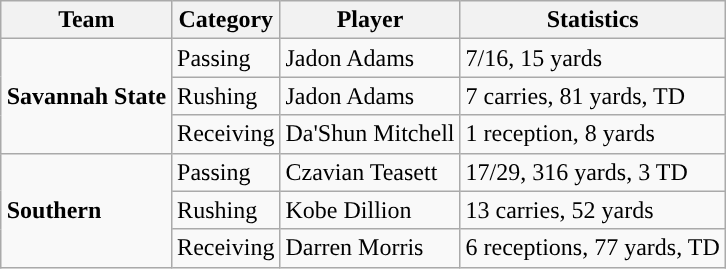<table class="wikitable" style="float: right;">
<tr>
<th>Team</th>
<th>Category</th>
<th>Player</th>
<th>Statistics</th>
</tr>
<tr>
<td rowspan=3><strong>Savannah State</strong></td>
<td>Passing</td>
<td>Jadon Adams</td>
<td>7/16, 15 yards</td>
</tr>
<tr>
<td>Rushing</td>
<td>Jadon Adams</td>
<td>7 carries, 81 yards, TD</td>
</tr>
<tr>
<td>Receiving</td>
<td>Da'Shun Mitchell</td>
<td>1 reception, 8 yards</td>
</tr>
<tr>
<td rowspan=3><strong>Southern</strong></td>
<td>Passing</td>
<td>Czavian Teasett</td>
<td>17/29, 316 yards, 3 TD</td>
</tr>
<tr>
<td>Rushing</td>
<td>Kobe Dillion</td>
<td>13 carries, 52 yards</td>
</tr>
<tr>
<td>Receiving</td>
<td>Darren Morris</td>
<td>6 receptions, 77 yards, TD</td>
</tr>
</table>
